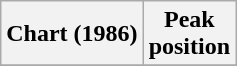<table class="wikitable sortable plainrowheaders" style="text-align:center">
<tr>
<th scope="col">Chart (1986)</th>
<th scope="col">Peak<br> position</th>
</tr>
<tr>
</tr>
</table>
